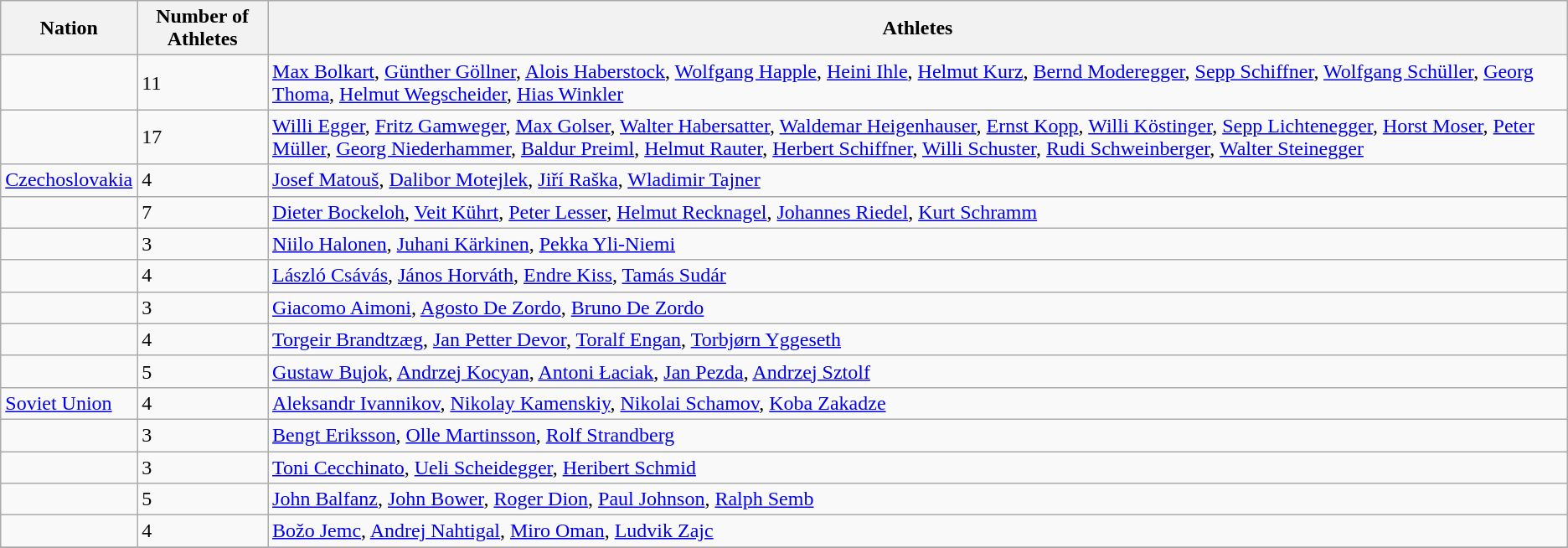<table class="wikitable sortable">
<tr>
<th class="unsortable">Nation</th>
<th>Number of Athletes</th>
<th class="unsortable">Athletes</th>
</tr>
<tr>
<td></td>
<td>11</td>
<td><a href='#'>Max Bolkart</a>, <a href='#'>Günther Göllner</a>, <a href='#'>Alois Haberstock</a>, <a href='#'>Wolfgang Happle</a>, <a href='#'>Heini Ihle</a>, <a href='#'>Helmut Kurz</a>, <a href='#'>Bernd Moderegger</a>, <a href='#'>Sepp Schiffner</a>, <a href='#'>Wolfgang Schüller</a>, <a href='#'>Georg Thoma</a>, <a href='#'>Helmut Wegscheider</a>,  <a href='#'>Hias Winkler</a></td>
</tr>
<tr>
<td></td>
<td>17</td>
<td><a href='#'>Willi Egger</a>, <a href='#'>Fritz Gamweger</a>, <a href='#'>Max Golser</a>, <a href='#'>Walter Habersatter</a>, <a href='#'>Waldemar Heigenhauser</a>, <a href='#'>Ernst Kopp</a>, <a href='#'>Willi Köstinger</a>, <a href='#'>Sepp Lichtenegger</a>, <a href='#'>Horst Moser</a>, <a href='#'>Peter Müller</a>, <a href='#'>Georg Niederhammer</a>, <a href='#'>Baldur Preiml</a>, <a href='#'>Helmut Rauter</a>, <a href='#'>Herbert Schiffner</a>, <a href='#'>Willi Schuster</a>, <a href='#'>Rudi Schweinberger</a>, <a href='#'>Walter Steinegger</a></td>
</tr>
<tr>
<td> <a href='#'>Czechoslovakia</a></td>
<td>4</td>
<td><a href='#'>Josef Matouš</a>, <a href='#'>Dalibor Motejlek</a>, <a href='#'>Jiří Raška</a>, <a href='#'>Wladimir Tajner</a></td>
</tr>
<tr>
<td></td>
<td>7</td>
<td><a href='#'>Dieter Bockeloh</a>, <a href='#'>Veit Kührt</a>, <a href='#'>Peter Lesser</a>, <a href='#'>Helmut Recknagel</a>, <a href='#'>Johannes Riedel</a>, <a href='#'>Kurt Schramm</a></td>
</tr>
<tr>
<td></td>
<td>3</td>
<td><a href='#'>Niilo Halonen</a>, <a href='#'>Juhani Kärkinen</a>, <a href='#'>Pekka Yli-Niemi</a></td>
</tr>
<tr>
<td></td>
<td>4</td>
<td><a href='#'>László Csávás</a>, <a href='#'>János Horváth</a>, <a href='#'>Endre Kiss</a>, <a href='#'>Tamás Sudár</a></td>
</tr>
<tr>
<td></td>
<td>3</td>
<td><a href='#'>Giacomo Aimoni</a>, <a href='#'>Agosto De Zordo</a>, <a href='#'>Bruno De Zordo</a></td>
</tr>
<tr>
<td></td>
<td>4</td>
<td><a href='#'>Torgeir Brandtzæg</a>, <a href='#'>Jan Petter Devor</a>, <a href='#'>Toralf Engan</a>, <a href='#'>Torbjørn Yggeseth</a></td>
</tr>
<tr>
<td></td>
<td>5</td>
<td><a href='#'>Gustaw Bujok</a>, <a href='#'>Andrzej Kocyan</a>, <a href='#'>Antoni Łaciak</a>, <a href='#'>Jan Pezda</a>, <a href='#'>Andrzej Sztolf</a></td>
</tr>
<tr>
<td> <a href='#'>Soviet Union</a></td>
<td>4</td>
<td><a href='#'>Aleksandr Ivannikov</a>, <a href='#'>Nikolay Kamenskiy</a>, <a href='#'>Nikolai Schamov</a>, <a href='#'>Koba Zakadze</a></td>
</tr>
<tr>
<td></td>
<td>3</td>
<td><a href='#'>Bengt Eriksson</a>, <a href='#'>Olle Martinsson</a>, <a href='#'>Rolf Strandberg</a></td>
</tr>
<tr>
<td></td>
<td>3</td>
<td><a href='#'>Toni Cecchinato</a>, <a href='#'>Ueli Scheidegger</a>, <a href='#'>Heribert Schmid</a></td>
</tr>
<tr>
<td></td>
<td>5</td>
<td><a href='#'>John Balfanz</a>, <a href='#'>John Bower</a>, <a href='#'>Roger Dion</a>, <a href='#'>Paul Johnson</a>, <a href='#'>Ralph Semb</a></td>
</tr>
<tr>
<td></td>
<td>4</td>
<td><a href='#'>Božo Jemc</a>, <a href='#'>Andrej Nahtigal</a>, <a href='#'>Miro Oman</a>, <a href='#'>Ludvik Zajc</a></td>
</tr>
<tr>
</tr>
</table>
